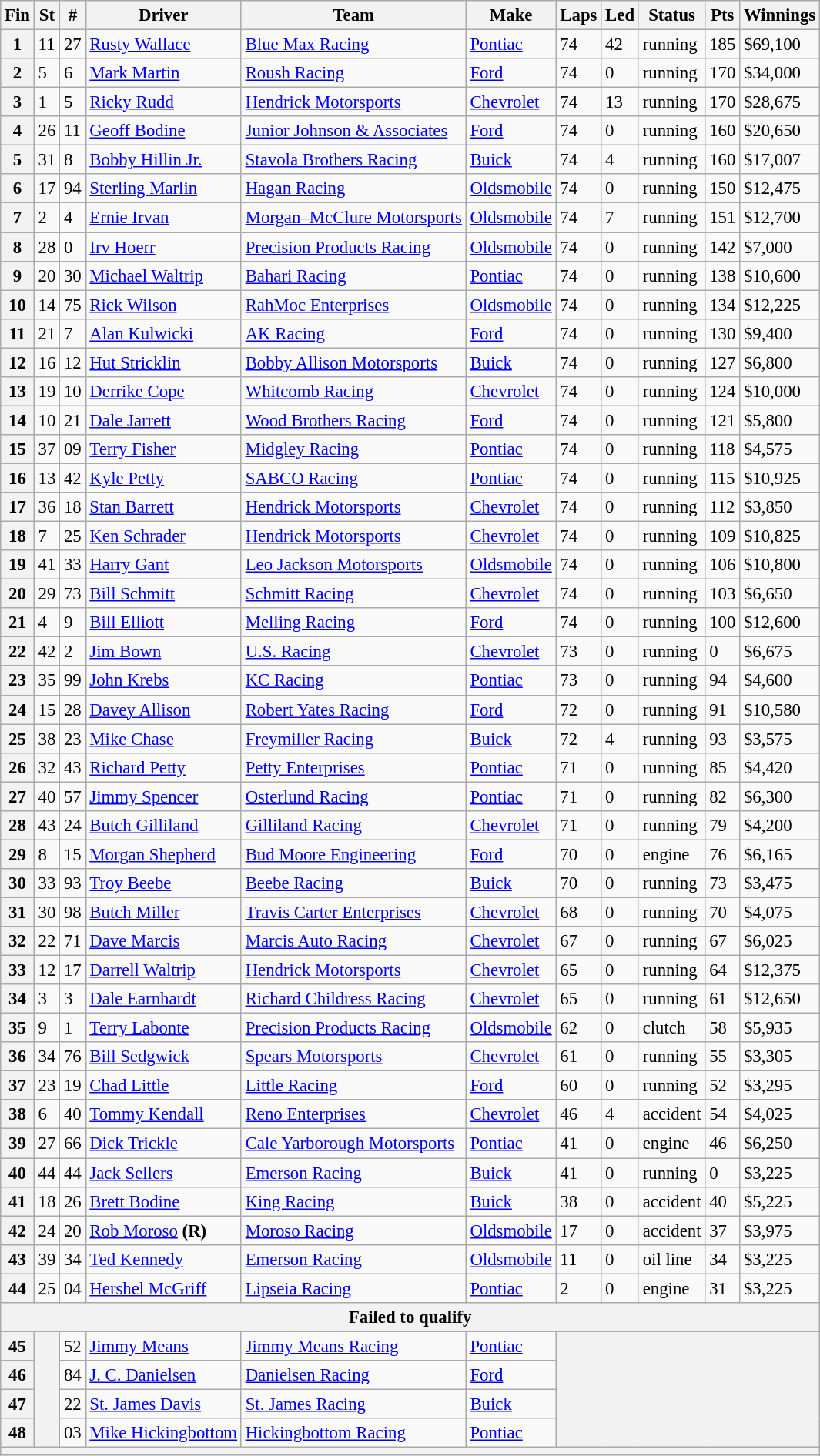<table class="wikitable" style="font-size:95%">
<tr>
<th>Fin</th>
<th>St</th>
<th>#</th>
<th>Driver</th>
<th>Team</th>
<th>Make</th>
<th>Laps</th>
<th>Led</th>
<th>Status</th>
<th>Pts</th>
<th>Winnings</th>
</tr>
<tr>
<th>1</th>
<td>11</td>
<td>27</td>
<td><a href='#'>Rusty Wallace</a></td>
<td><a href='#'>Blue Max Racing</a></td>
<td><a href='#'>Pontiac</a></td>
<td>74</td>
<td>42</td>
<td>running</td>
<td>185</td>
<td>$69,100</td>
</tr>
<tr>
<th>2</th>
<td>5</td>
<td>6</td>
<td><a href='#'>Mark Martin</a></td>
<td><a href='#'>Roush Racing</a></td>
<td><a href='#'>Ford</a></td>
<td>74</td>
<td>0</td>
<td>running</td>
<td>170</td>
<td>$34,000</td>
</tr>
<tr>
<th>3</th>
<td>1</td>
<td>5</td>
<td><a href='#'>Ricky Rudd</a></td>
<td><a href='#'>Hendrick Motorsports</a></td>
<td><a href='#'>Chevrolet</a></td>
<td>74</td>
<td>13</td>
<td>running</td>
<td>170</td>
<td>$28,675</td>
</tr>
<tr>
<th>4</th>
<td>26</td>
<td>11</td>
<td><a href='#'>Geoff Bodine</a></td>
<td><a href='#'>Junior Johnson & Associates</a></td>
<td><a href='#'>Ford</a></td>
<td>74</td>
<td>0</td>
<td>running</td>
<td>160</td>
<td>$20,650</td>
</tr>
<tr>
<th>5</th>
<td>31</td>
<td>8</td>
<td><a href='#'>Bobby Hillin Jr.</a></td>
<td><a href='#'>Stavola Brothers Racing</a></td>
<td><a href='#'>Buick</a></td>
<td>74</td>
<td>4</td>
<td>running</td>
<td>160</td>
<td>$17,007</td>
</tr>
<tr>
<th>6</th>
<td>17</td>
<td>94</td>
<td><a href='#'>Sterling Marlin</a></td>
<td><a href='#'>Hagan Racing</a></td>
<td><a href='#'>Oldsmobile</a></td>
<td>74</td>
<td>0</td>
<td>running</td>
<td>150</td>
<td>$12,475</td>
</tr>
<tr>
<th>7</th>
<td>2</td>
<td>4</td>
<td><a href='#'>Ernie Irvan</a></td>
<td><a href='#'>Morgan–McClure Motorsports</a></td>
<td><a href='#'>Oldsmobile</a></td>
<td>74</td>
<td>7</td>
<td>running</td>
<td>151</td>
<td>$12,700</td>
</tr>
<tr>
<th>8</th>
<td>28</td>
<td>0</td>
<td><a href='#'>Irv Hoerr</a></td>
<td><a href='#'>Precision Products Racing</a></td>
<td><a href='#'>Oldsmobile</a></td>
<td>74</td>
<td>0</td>
<td>running</td>
<td>142</td>
<td>$7,000</td>
</tr>
<tr>
<th>9</th>
<td>20</td>
<td>30</td>
<td><a href='#'>Michael Waltrip</a></td>
<td><a href='#'>Bahari Racing</a></td>
<td><a href='#'>Pontiac</a></td>
<td>74</td>
<td>0</td>
<td>running</td>
<td>138</td>
<td>$10,600</td>
</tr>
<tr>
<th>10</th>
<td>14</td>
<td>75</td>
<td><a href='#'>Rick Wilson</a></td>
<td><a href='#'>RahMoc Enterprises</a></td>
<td><a href='#'>Oldsmobile</a></td>
<td>74</td>
<td>0</td>
<td>running</td>
<td>134</td>
<td>$12,225</td>
</tr>
<tr>
<th>11</th>
<td>21</td>
<td>7</td>
<td><a href='#'>Alan Kulwicki</a></td>
<td><a href='#'>AK Racing</a></td>
<td><a href='#'>Ford</a></td>
<td>74</td>
<td>0</td>
<td>running</td>
<td>130</td>
<td>$9,400</td>
</tr>
<tr>
<th>12</th>
<td>16</td>
<td>12</td>
<td><a href='#'>Hut Stricklin</a></td>
<td><a href='#'>Bobby Allison Motorsports</a></td>
<td><a href='#'>Buick</a></td>
<td>74</td>
<td>0</td>
<td>running</td>
<td>127</td>
<td>$6,800</td>
</tr>
<tr>
<th>13</th>
<td>19</td>
<td>10</td>
<td><a href='#'>Derrike Cope</a></td>
<td><a href='#'>Whitcomb Racing</a></td>
<td><a href='#'>Chevrolet</a></td>
<td>74</td>
<td>0</td>
<td>running</td>
<td>124</td>
<td>$10,000</td>
</tr>
<tr>
<th>14</th>
<td>10</td>
<td>21</td>
<td><a href='#'>Dale Jarrett</a></td>
<td><a href='#'>Wood Brothers Racing</a></td>
<td><a href='#'>Ford</a></td>
<td>74</td>
<td>0</td>
<td>running</td>
<td>121</td>
<td>$5,800</td>
</tr>
<tr>
<th>15</th>
<td>37</td>
<td>09</td>
<td><a href='#'>Terry Fisher</a></td>
<td><a href='#'>Midgley Racing</a></td>
<td><a href='#'>Pontiac</a></td>
<td>74</td>
<td>0</td>
<td>running</td>
<td>118</td>
<td>$4,575</td>
</tr>
<tr>
<th>16</th>
<td>13</td>
<td>42</td>
<td><a href='#'>Kyle Petty</a></td>
<td><a href='#'>SABCO Racing</a></td>
<td><a href='#'>Pontiac</a></td>
<td>74</td>
<td>0</td>
<td>running</td>
<td>115</td>
<td>$10,925</td>
</tr>
<tr>
<th>17</th>
<td>36</td>
<td>18</td>
<td><a href='#'>Stan Barrett</a></td>
<td><a href='#'>Hendrick Motorsports</a></td>
<td><a href='#'>Chevrolet</a></td>
<td>74</td>
<td>0</td>
<td>running</td>
<td>112</td>
<td>$3,850</td>
</tr>
<tr>
<th>18</th>
<td>7</td>
<td>25</td>
<td><a href='#'>Ken Schrader</a></td>
<td><a href='#'>Hendrick Motorsports</a></td>
<td><a href='#'>Chevrolet</a></td>
<td>74</td>
<td>0</td>
<td>running</td>
<td>109</td>
<td>$10,825</td>
</tr>
<tr>
<th>19</th>
<td>41</td>
<td>33</td>
<td><a href='#'>Harry Gant</a></td>
<td><a href='#'>Leo Jackson Motorsports</a></td>
<td><a href='#'>Oldsmobile</a></td>
<td>74</td>
<td>0</td>
<td>running</td>
<td>106</td>
<td>$10,800</td>
</tr>
<tr>
<th>20</th>
<td>29</td>
<td>73</td>
<td><a href='#'>Bill Schmitt</a></td>
<td><a href='#'>Schmitt Racing</a></td>
<td><a href='#'>Chevrolet</a></td>
<td>74</td>
<td>0</td>
<td>running</td>
<td>103</td>
<td>$6,650</td>
</tr>
<tr>
<th>21</th>
<td>4</td>
<td>9</td>
<td><a href='#'>Bill Elliott</a></td>
<td><a href='#'>Melling Racing</a></td>
<td><a href='#'>Ford</a></td>
<td>74</td>
<td>0</td>
<td>running</td>
<td>100</td>
<td>$12,600</td>
</tr>
<tr>
<th>22</th>
<td>42</td>
<td>2</td>
<td><a href='#'>Jim Bown</a></td>
<td><a href='#'>U.S. Racing</a></td>
<td><a href='#'>Chevrolet</a></td>
<td>73</td>
<td>0</td>
<td>running</td>
<td>0</td>
<td>$6,675</td>
</tr>
<tr>
<th>23</th>
<td>35</td>
<td>99</td>
<td><a href='#'>John Krebs</a></td>
<td><a href='#'>KC Racing</a></td>
<td><a href='#'>Pontiac</a></td>
<td>73</td>
<td>0</td>
<td>running</td>
<td>94</td>
<td>$4,600</td>
</tr>
<tr>
<th>24</th>
<td>15</td>
<td>28</td>
<td><a href='#'>Davey Allison</a></td>
<td><a href='#'>Robert Yates Racing</a></td>
<td><a href='#'>Ford</a></td>
<td>72</td>
<td>0</td>
<td>running</td>
<td>91</td>
<td>$10,580</td>
</tr>
<tr>
<th>25</th>
<td>38</td>
<td>23</td>
<td><a href='#'>Mike Chase</a></td>
<td><a href='#'>Freymiller Racing</a></td>
<td><a href='#'>Buick</a></td>
<td>72</td>
<td>4</td>
<td>running</td>
<td>93</td>
<td>$3,575</td>
</tr>
<tr>
<th>26</th>
<td>32</td>
<td>43</td>
<td><a href='#'>Richard Petty</a></td>
<td><a href='#'>Petty Enterprises</a></td>
<td><a href='#'>Pontiac</a></td>
<td>71</td>
<td>0</td>
<td>running</td>
<td>85</td>
<td>$4,420</td>
</tr>
<tr>
<th>27</th>
<td>40</td>
<td>57</td>
<td><a href='#'>Jimmy Spencer</a></td>
<td><a href='#'>Osterlund Racing</a></td>
<td><a href='#'>Pontiac</a></td>
<td>71</td>
<td>0</td>
<td>running</td>
<td>82</td>
<td>$6,300</td>
</tr>
<tr>
<th>28</th>
<td>43</td>
<td>24</td>
<td><a href='#'>Butch Gilliland</a></td>
<td><a href='#'>Gilliland Racing</a></td>
<td><a href='#'>Chevrolet</a></td>
<td>71</td>
<td>0</td>
<td>running</td>
<td>79</td>
<td>$4,200</td>
</tr>
<tr>
<th>29</th>
<td>8</td>
<td>15</td>
<td><a href='#'>Morgan Shepherd</a></td>
<td><a href='#'>Bud Moore Engineering</a></td>
<td><a href='#'>Ford</a></td>
<td>70</td>
<td>0</td>
<td>engine</td>
<td>76</td>
<td>$6,165</td>
</tr>
<tr>
<th>30</th>
<td>33</td>
<td>93</td>
<td><a href='#'>Troy Beebe</a></td>
<td><a href='#'>Beebe Racing</a></td>
<td><a href='#'>Buick</a></td>
<td>70</td>
<td>0</td>
<td>running</td>
<td>73</td>
<td>$3,475</td>
</tr>
<tr>
<th>31</th>
<td>30</td>
<td>98</td>
<td><a href='#'>Butch Miller</a></td>
<td><a href='#'>Travis Carter Enterprises</a></td>
<td><a href='#'>Chevrolet</a></td>
<td>68</td>
<td>0</td>
<td>running</td>
<td>70</td>
<td>$4,075</td>
</tr>
<tr>
<th>32</th>
<td>22</td>
<td>71</td>
<td><a href='#'>Dave Marcis</a></td>
<td><a href='#'>Marcis Auto Racing</a></td>
<td><a href='#'>Chevrolet</a></td>
<td>67</td>
<td>0</td>
<td>running</td>
<td>67</td>
<td>$6,025</td>
</tr>
<tr>
<th>33</th>
<td>12</td>
<td>17</td>
<td><a href='#'>Darrell Waltrip</a></td>
<td><a href='#'>Hendrick Motorsports</a></td>
<td><a href='#'>Chevrolet</a></td>
<td>65</td>
<td>0</td>
<td>running</td>
<td>64</td>
<td>$12,375</td>
</tr>
<tr>
<th>34</th>
<td>3</td>
<td>3</td>
<td><a href='#'>Dale Earnhardt</a></td>
<td><a href='#'>Richard Childress Racing</a></td>
<td><a href='#'>Chevrolet</a></td>
<td>65</td>
<td>0</td>
<td>running</td>
<td>61</td>
<td>$12,650</td>
</tr>
<tr>
<th>35</th>
<td>9</td>
<td>1</td>
<td><a href='#'>Terry Labonte</a></td>
<td><a href='#'>Precision Products Racing</a></td>
<td><a href='#'>Oldsmobile</a></td>
<td>62</td>
<td>0</td>
<td>clutch</td>
<td>58</td>
<td>$5,935</td>
</tr>
<tr>
<th>36</th>
<td>34</td>
<td>76</td>
<td><a href='#'>Bill Sedgwick</a></td>
<td><a href='#'>Spears Motorsports</a></td>
<td><a href='#'>Chevrolet</a></td>
<td>61</td>
<td>0</td>
<td>running</td>
<td>55</td>
<td>$3,305</td>
</tr>
<tr>
<th>37</th>
<td>23</td>
<td>19</td>
<td><a href='#'>Chad Little</a></td>
<td><a href='#'>Little Racing</a></td>
<td><a href='#'>Ford</a></td>
<td>60</td>
<td>0</td>
<td>running</td>
<td>52</td>
<td>$3,295</td>
</tr>
<tr>
<th>38</th>
<td>6</td>
<td>40</td>
<td><a href='#'>Tommy Kendall</a></td>
<td><a href='#'>Reno Enterprises</a></td>
<td><a href='#'>Chevrolet</a></td>
<td>46</td>
<td>4</td>
<td>accident</td>
<td>54</td>
<td>$4,025</td>
</tr>
<tr>
<th>39</th>
<td>27</td>
<td>66</td>
<td><a href='#'>Dick Trickle</a></td>
<td><a href='#'>Cale Yarborough Motorsports</a></td>
<td><a href='#'>Pontiac</a></td>
<td>41</td>
<td>0</td>
<td>engine</td>
<td>46</td>
<td>$6,250</td>
</tr>
<tr>
<th>40</th>
<td>44</td>
<td>44</td>
<td><a href='#'>Jack Sellers</a></td>
<td><a href='#'>Emerson Racing</a></td>
<td><a href='#'>Buick</a></td>
<td>41</td>
<td>0</td>
<td>running</td>
<td>0</td>
<td>$3,225</td>
</tr>
<tr>
<th>41</th>
<td>18</td>
<td>26</td>
<td><a href='#'>Brett Bodine</a></td>
<td><a href='#'>King Racing</a></td>
<td><a href='#'>Buick</a></td>
<td>38</td>
<td>0</td>
<td>accident</td>
<td>40</td>
<td>$5,225</td>
</tr>
<tr>
<th>42</th>
<td>24</td>
<td>20</td>
<td><a href='#'>Rob Moroso</a> <strong>(R)</strong></td>
<td><a href='#'>Moroso Racing</a></td>
<td><a href='#'>Oldsmobile</a></td>
<td>17</td>
<td>0</td>
<td>accident</td>
<td>37</td>
<td>$3,975</td>
</tr>
<tr>
<th>43</th>
<td>39</td>
<td>34</td>
<td><a href='#'>Ted Kennedy</a></td>
<td><a href='#'>Emerson Racing</a></td>
<td><a href='#'>Oldsmobile</a></td>
<td>11</td>
<td>0</td>
<td>oil line</td>
<td>34</td>
<td>$3,225</td>
</tr>
<tr>
<th>44</th>
<td>25</td>
<td>04</td>
<td><a href='#'>Hershel McGriff</a></td>
<td><a href='#'>Lipseia Racing</a></td>
<td><a href='#'>Pontiac</a></td>
<td>2</td>
<td>0</td>
<td>engine</td>
<td>31</td>
<td>$3,225</td>
</tr>
<tr>
<th colspan="11">Failed to qualify</th>
</tr>
<tr>
<th>45</th>
<th rowspan="4"></th>
<td>52</td>
<td><a href='#'>Jimmy Means</a></td>
<td><a href='#'>Jimmy Means Racing</a></td>
<td><a href='#'>Pontiac</a></td>
<th colspan="5" rowspan="4"></th>
</tr>
<tr>
<th>46</th>
<td>84</td>
<td><a href='#'>J. C. Danielsen</a></td>
<td><a href='#'>Danielsen Racing</a></td>
<td><a href='#'>Ford</a></td>
</tr>
<tr>
<th>47</th>
<td>22</td>
<td><a href='#'>St. James Davis</a></td>
<td><a href='#'>St. James Racing</a></td>
<td><a href='#'>Buick</a></td>
</tr>
<tr>
<th>48</th>
<td>03</td>
<td><a href='#'>Mike Hickingbottom</a></td>
<td><a href='#'>Hickingbottom Racing</a></td>
<td><a href='#'>Pontiac</a></td>
</tr>
<tr>
<th colspan="11"></th>
</tr>
</table>
